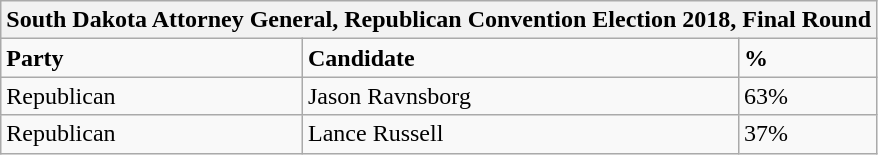<table class="wikitable">
<tr>
<th colspan="5">South Dakota Attorney General, Republican Convention Election 2018, Final Round</th>
</tr>
<tr>
<td><strong>Party</strong></td>
<td><strong>Candidate</strong></td>
<td><strong>%</strong></td>
</tr>
<tr>
<td>Republican</td>
<td>Jason Ravnsborg</td>
<td>63%</td>
</tr>
<tr>
<td>Republican</td>
<td>Lance Russell</td>
<td>37%</td>
</tr>
</table>
